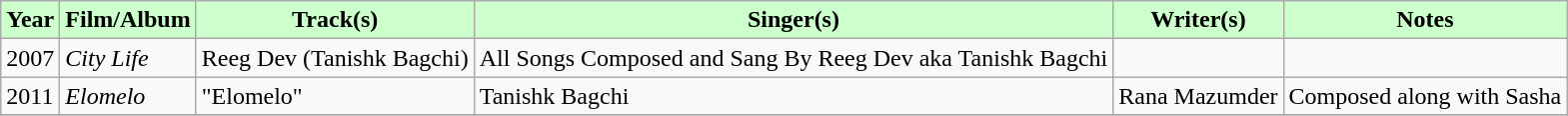<table class="wikitable sortable">
<tr style="background:#cfc; text-align:center;">
<td><strong>Year</strong></td>
<td><strong>Film/Album</strong></td>
<td><strong>Track(s)</strong></td>
<td><strong>Singer(s)</strong></td>
<td><strong>Writer(s)</strong></td>
<td><strong>Notes</strong></td>
</tr>
<tr>
<td>2007</td>
<td><em>City Life</em></td>
<td>Reeg Dev (Tanishk Bagchi)</td>
<td>All Songs Composed and Sang By Reeg Dev aka Tanishk Bagchi</td>
<td></td>
<td></td>
</tr>
<tr>
<td>2011</td>
<td><em>Elomelo</em></td>
<td>"Elomelo"</td>
<td>Tanishk Bagchi</td>
<td>Rana Mazumder</td>
<td>Composed along with Sasha</td>
</tr>
<tr>
</tr>
</table>
